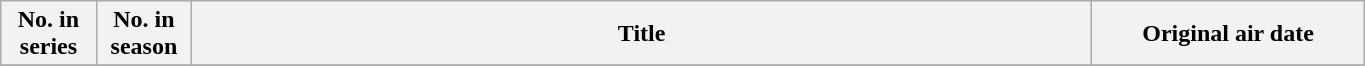<table class="wikitable plainrowheaders" style="width:72%;">
<tr>
<th scope="col" width=7%>No. in<br>series</th>
<th scope="col" width=7%>No. in<br>season</th>
<th scope="col">Title</th>
<th scope="col" width=20%>Original air date</th>
</tr>
<tr>
</tr>
</table>
